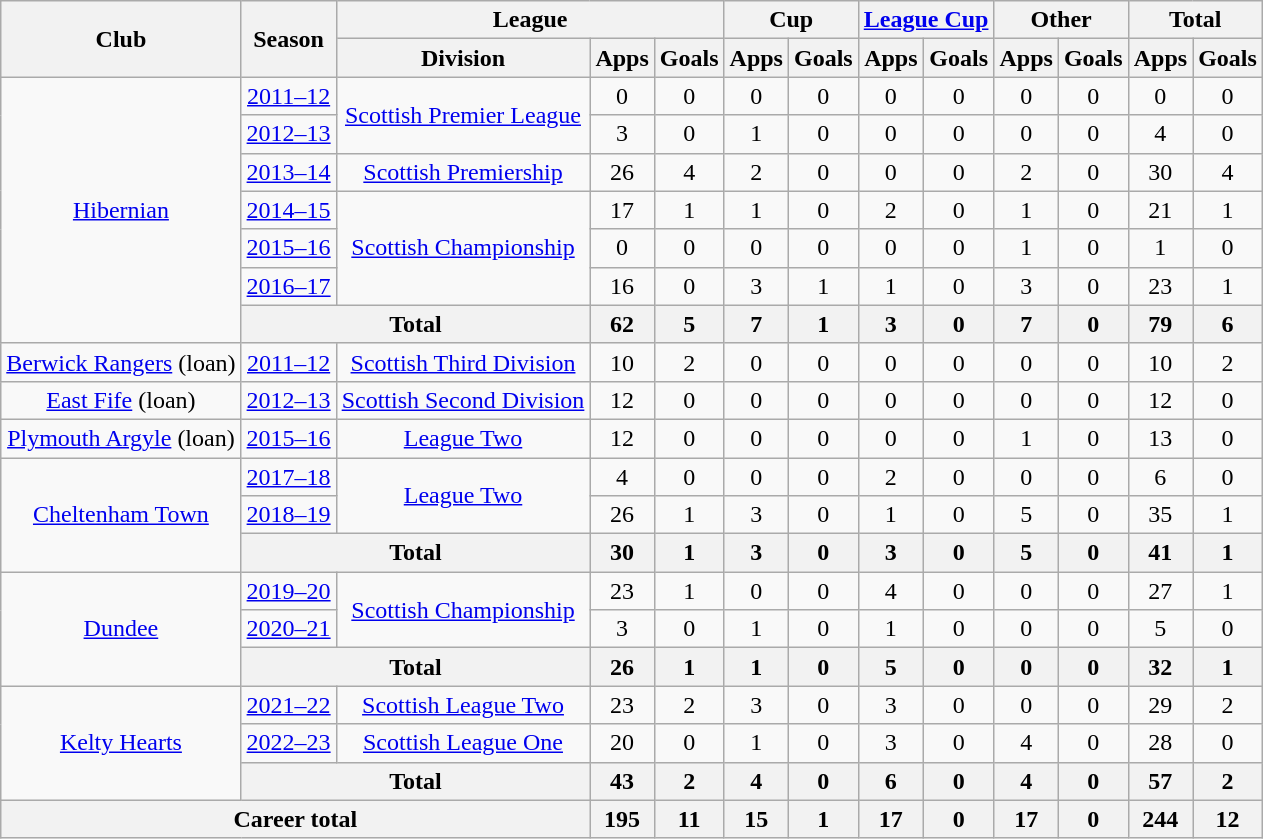<table class="wikitable" style="text-align:center">
<tr>
<th rowspan="2">Club</th>
<th rowspan="2">Season</th>
<th colspan="3">League</th>
<th colspan="2">Cup</th>
<th colspan="2"><a href='#'>League Cup</a></th>
<th colspan="2">Other</th>
<th colspan="2">Total</th>
</tr>
<tr>
<th>Division</th>
<th>Apps</th>
<th>Goals</th>
<th>Apps</th>
<th>Goals</th>
<th>Apps</th>
<th>Goals</th>
<th>Apps</th>
<th>Goals</th>
<th>Apps</th>
<th>Goals</th>
</tr>
<tr>
<td rowspan=7><a href='#'>Hibernian</a></td>
<td><a href='#'>2011–12</a></td>
<td rowspan="2"><a href='#'>Scottish Premier League</a></td>
<td>0</td>
<td>0</td>
<td>0</td>
<td>0</td>
<td>0</td>
<td>0</td>
<td>0</td>
<td>0</td>
<td>0</td>
<td>0</td>
</tr>
<tr>
<td><a href='#'>2012–13</a></td>
<td>3</td>
<td>0</td>
<td>1</td>
<td>0</td>
<td>0</td>
<td>0</td>
<td>0</td>
<td>0</td>
<td>4</td>
<td>0</td>
</tr>
<tr>
<td><a href='#'>2013–14</a></td>
<td><a href='#'>Scottish Premiership</a></td>
<td>26</td>
<td>4</td>
<td>2</td>
<td>0</td>
<td>0</td>
<td>0</td>
<td>2</td>
<td>0</td>
<td>30</td>
<td>4</td>
</tr>
<tr>
<td><a href='#'>2014–15</a></td>
<td rowspan="3"><a href='#'>Scottish Championship</a></td>
<td>17</td>
<td>1</td>
<td>1</td>
<td>0</td>
<td>2</td>
<td>0</td>
<td>1</td>
<td>0</td>
<td>21</td>
<td>1</td>
</tr>
<tr>
<td><a href='#'>2015–16</a></td>
<td>0</td>
<td>0</td>
<td>0</td>
<td>0</td>
<td>0</td>
<td>0</td>
<td>1</td>
<td>0</td>
<td>1</td>
<td>0</td>
</tr>
<tr>
<td><a href='#'>2016–17</a></td>
<td>16</td>
<td>0</td>
<td>3</td>
<td>1</td>
<td>1</td>
<td>0</td>
<td>3</td>
<td>0</td>
<td>23</td>
<td>1</td>
</tr>
<tr>
<th colspan="2">Total</th>
<th>62</th>
<th>5</th>
<th>7</th>
<th>1</th>
<th>3</th>
<th>0</th>
<th>7</th>
<th>0</th>
<th>79</th>
<th>6</th>
</tr>
<tr>
<td><a href='#'>Berwick Rangers</a> (loan)</td>
<td><a href='#'>2011–12</a></td>
<td><a href='#'>Scottish Third Division</a></td>
<td>10</td>
<td>2</td>
<td>0</td>
<td>0</td>
<td>0</td>
<td>0</td>
<td>0</td>
<td>0</td>
<td>10</td>
<td>2</td>
</tr>
<tr>
<td><a href='#'>East Fife</a> (loan)</td>
<td><a href='#'>2012–13</a></td>
<td><a href='#'>Scottish Second Division</a></td>
<td>12</td>
<td>0</td>
<td>0</td>
<td>0</td>
<td>0</td>
<td>0</td>
<td>0</td>
<td>0</td>
<td>12</td>
<td>0</td>
</tr>
<tr>
<td><a href='#'>Plymouth Argyle</a> (loan)</td>
<td><a href='#'>2015–16</a></td>
<td><a href='#'>League Two</a></td>
<td>12</td>
<td>0</td>
<td>0</td>
<td>0</td>
<td>0</td>
<td>0</td>
<td>1</td>
<td>0</td>
<td>13</td>
<td>0</td>
</tr>
<tr>
<td rowspan=3><a href='#'>Cheltenham Town</a></td>
<td><a href='#'>2017–18</a></td>
<td rowspan=2><a href='#'>League Two</a></td>
<td>4</td>
<td>0</td>
<td>0</td>
<td>0</td>
<td>2</td>
<td>0</td>
<td>0</td>
<td>0</td>
<td>6</td>
<td>0</td>
</tr>
<tr>
<td><a href='#'>2018–19</a></td>
<td>26</td>
<td>1</td>
<td>3</td>
<td>0</td>
<td>1</td>
<td>0</td>
<td>5</td>
<td>0</td>
<td>35</td>
<td>1</td>
</tr>
<tr>
<th colspan=2>Total</th>
<th>30</th>
<th>1</th>
<th>3</th>
<th>0</th>
<th>3</th>
<th>0</th>
<th>5</th>
<th>0</th>
<th>41</th>
<th>1</th>
</tr>
<tr>
<td rowspan="3"><a href='#'>Dundee</a></td>
<td><a href='#'>2019–20</a></td>
<td rowspan="2"><a href='#'>Scottish Championship</a></td>
<td>23</td>
<td>1</td>
<td>0</td>
<td>0</td>
<td>4</td>
<td>0</td>
<td>0</td>
<td>0</td>
<td>27</td>
<td>1</td>
</tr>
<tr>
<td><a href='#'>2020–21</a></td>
<td>3</td>
<td>0</td>
<td>1</td>
<td>0</td>
<td>1</td>
<td>0</td>
<td>0</td>
<td>0</td>
<td>5</td>
<td>0</td>
</tr>
<tr>
<th colspan="2">Total</th>
<th>26</th>
<th>1</th>
<th>1</th>
<th>0</th>
<th>5</th>
<th>0</th>
<th>0</th>
<th>0</th>
<th>32</th>
<th>1</th>
</tr>
<tr>
<td rowspan="3"><a href='#'>Kelty Hearts</a></td>
<td><a href='#'>2021–22</a></td>
<td><a href='#'>Scottish League Two</a></td>
<td>23</td>
<td>2</td>
<td>3</td>
<td>0</td>
<td>3</td>
<td>0</td>
<td>0</td>
<td>0</td>
<td>29</td>
<td>2</td>
</tr>
<tr>
<td><a href='#'>2022–23</a></td>
<td><a href='#'>Scottish League One</a></td>
<td>20</td>
<td>0</td>
<td>1</td>
<td>0</td>
<td>3</td>
<td>0</td>
<td>4</td>
<td>0</td>
<td>28</td>
<td>0</td>
</tr>
<tr>
<th colspan="2">Total</th>
<th>43</th>
<th>2</th>
<th>4</th>
<th>0</th>
<th>6</th>
<th>0</th>
<th>4</th>
<th>0</th>
<th>57</th>
<th>2</th>
</tr>
<tr>
<th colspan="3">Career total</th>
<th>195</th>
<th>11</th>
<th>15</th>
<th>1</th>
<th>17</th>
<th>0</th>
<th>17</th>
<th>0</th>
<th>244</th>
<th>12</th>
</tr>
</table>
